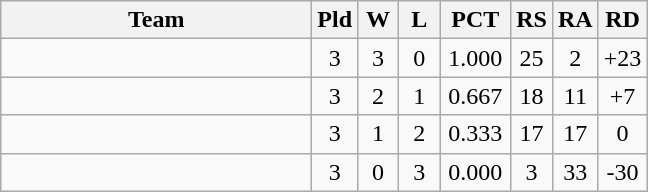<table class=wikitable style="text-align:center">
<tr>
<th width=200>Team</th>
<th width=20>Pld</th>
<th width=20>W</th>
<th width=20>L</th>
<th width=40>PCT</th>
<th width=20>RS</th>
<th width=20>RA</th>
<th width=20>RD</th>
</tr>
<tr>
<td align=left><strong></strong></td>
<td>3</td>
<td>3</td>
<td>0</td>
<td>1.000</td>
<td>25</td>
<td>2</td>
<td>+23</td>
</tr>
<tr>
<td align=left><strong></strong></td>
<td>3</td>
<td>2</td>
<td>1</td>
<td>0.667</td>
<td>18</td>
<td>11</td>
<td>+7</td>
</tr>
<tr>
<td align=left></td>
<td>3</td>
<td>1</td>
<td>2</td>
<td>0.333</td>
<td>17</td>
<td>17</td>
<td>0</td>
</tr>
<tr>
<td align=left></td>
<td>3</td>
<td>0</td>
<td>3</td>
<td>0.000</td>
<td>3</td>
<td>33</td>
<td>-30</td>
</tr>
</table>
